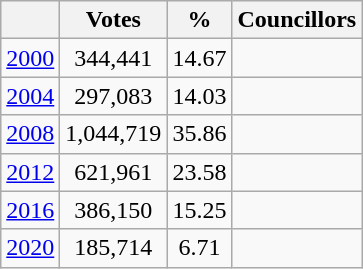<table class="wikitable" style=text-align:center>
<tr>
<th></th>
<th>Votes</th>
<th>%</th>
<th>Councillors</th>
</tr>
<tr>
<td><a href='#'>2000</a></td>
<td>344,441</td>
<td>14.67</td>
<td></td>
</tr>
<tr>
<td><a href='#'>2004</a></td>
<td>297,083</td>
<td>14.03</td>
<td></td>
</tr>
<tr>
<td><a href='#'>2008</a></td>
<td>1,044,719</td>
<td>35.86</td>
<td></td>
</tr>
<tr>
<td><a href='#'>2012</a></td>
<td>621,961</td>
<td>23.58</td>
<td></td>
</tr>
<tr>
<td><a href='#'>2016</a></td>
<td>386,150</td>
<td>15.25</td>
<td></td>
</tr>
<tr>
<td><a href='#'>2020</a></td>
<td>185,714</td>
<td>6.71</td>
<td></td>
</tr>
</table>
